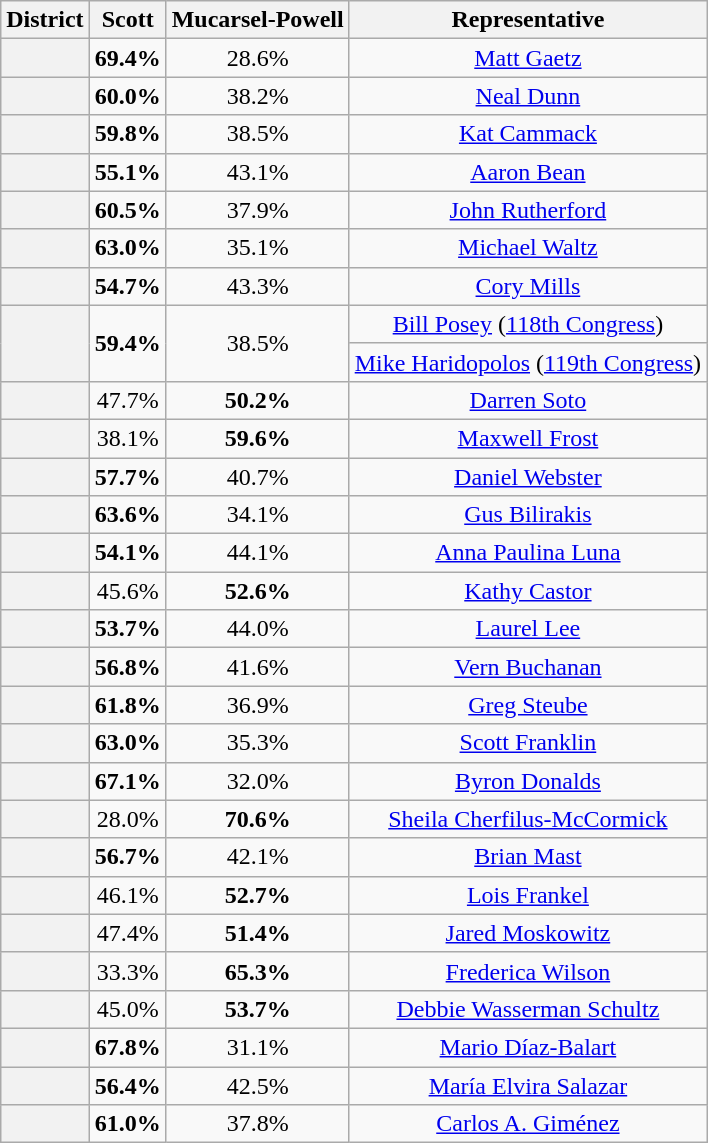<table class=wikitable>
<tr>
<th>District</th>
<th>Scott</th>
<th>Mucarsel-Powell</th>
<th>Representative</th>
</tr>
<tr align=center>
<th></th>
<td><strong>69.4%</strong></td>
<td>28.6%</td>
<td><a href='#'>Matt Gaetz</a></td>
</tr>
<tr align=center>
<th></th>
<td><strong>60.0%</strong></td>
<td>38.2%</td>
<td><a href='#'>Neal Dunn</a></td>
</tr>
<tr align=center>
<th></th>
<td><strong>59.8%</strong></td>
<td>38.5%</td>
<td><a href='#'>Kat Cammack</a></td>
</tr>
<tr align=center>
<th></th>
<td><strong>55.1%</strong></td>
<td>43.1%</td>
<td><a href='#'>Aaron Bean</a></td>
</tr>
<tr align=center>
<th></th>
<td><strong>60.5%</strong></td>
<td>37.9%</td>
<td><a href='#'>John Rutherford</a></td>
</tr>
<tr align=center>
<th></th>
<td><strong>63.0%</strong></td>
<td>35.1%</td>
<td><a href='#'>Michael Waltz</a></td>
</tr>
<tr align=center>
<th></th>
<td><strong>54.7%</strong></td>
<td>43.3%</td>
<td><a href='#'>Cory Mills</a></td>
</tr>
<tr align=center>
<th rowspan=2 ></th>
<td rowspan=2><strong>59.4%</strong></td>
<td rowspan=2>38.5%</td>
<td><a href='#'>Bill Posey</a> (<a href='#'>118th Congress</a>)</td>
</tr>
<tr align=center>
<td><a href='#'>Mike Haridopolos</a> (<a href='#'>119th Congress</a>)</td>
</tr>
<tr align=center>
<th></th>
<td>47.7%</td>
<td><strong>50.2%</strong></td>
<td><a href='#'>Darren Soto</a></td>
</tr>
<tr align=center>
<th></th>
<td>38.1%</td>
<td><strong>59.6%</strong></td>
<td><a href='#'>Maxwell Frost</a></td>
</tr>
<tr align=center>
<th></th>
<td><strong>57.7%</strong></td>
<td>40.7%</td>
<td><a href='#'>Daniel Webster</a></td>
</tr>
<tr align=center>
<th></th>
<td><strong>63.6%</strong></td>
<td>34.1%</td>
<td><a href='#'>Gus Bilirakis</a></td>
</tr>
<tr align=center>
<th></th>
<td><strong>54.1%</strong></td>
<td>44.1%</td>
<td><a href='#'>Anna Paulina Luna</a></td>
</tr>
<tr align=center>
<th></th>
<td>45.6%</td>
<td><strong>52.6%</strong></td>
<td><a href='#'>Kathy Castor</a></td>
</tr>
<tr align=center>
<th></th>
<td><strong>53.7%</strong></td>
<td>44.0%</td>
<td><a href='#'>Laurel Lee</a></td>
</tr>
<tr align=center>
<th></th>
<td><strong>56.8%</strong></td>
<td>41.6%</td>
<td><a href='#'>Vern Buchanan</a></td>
</tr>
<tr align=center>
<th></th>
<td><strong>61.8%</strong></td>
<td>36.9%</td>
<td><a href='#'>Greg Steube</a></td>
</tr>
<tr align=center>
<th></th>
<td><strong>63.0%</strong></td>
<td>35.3%</td>
<td><a href='#'>Scott Franklin</a></td>
</tr>
<tr align=center>
<th></th>
<td><strong>67.1%</strong></td>
<td>32.0%</td>
<td><a href='#'>Byron Donalds</a></td>
</tr>
<tr align=center>
<th></th>
<td>28.0%</td>
<td><strong>70.6%</strong></td>
<td><a href='#'>Sheila Cherfilus-McCormick</a></td>
</tr>
<tr align=center>
<th></th>
<td><strong>56.7%</strong></td>
<td>42.1%</td>
<td><a href='#'>Brian Mast</a></td>
</tr>
<tr align=center>
<th></th>
<td>46.1%</td>
<td><strong>52.7%</strong></td>
<td><a href='#'>Lois Frankel</a></td>
</tr>
<tr align=center>
<th></th>
<td>47.4%</td>
<td><strong>51.4%</strong></td>
<td><a href='#'>Jared Moskowitz</a></td>
</tr>
<tr align=center>
<th></th>
<td>33.3%</td>
<td><strong>65.3%</strong></td>
<td><a href='#'>Frederica Wilson</a></td>
</tr>
<tr align=center>
<th></th>
<td>45.0%</td>
<td><strong>53.7%</strong></td>
<td><a href='#'>Debbie Wasserman Schultz</a></td>
</tr>
<tr align=center>
<th></th>
<td><strong>67.8%</strong></td>
<td>31.1%</td>
<td><a href='#'>Mario Díaz-Balart</a></td>
</tr>
<tr align=center>
<th></th>
<td><strong>56.4%</strong></td>
<td>42.5%</td>
<td><a href='#'>María Elvira Salazar</a></td>
</tr>
<tr align=center>
<th></th>
<td><strong>61.0%</strong></td>
<td>37.8%</td>
<td><a href='#'>Carlos A. Giménez</a></td>
</tr>
</table>
